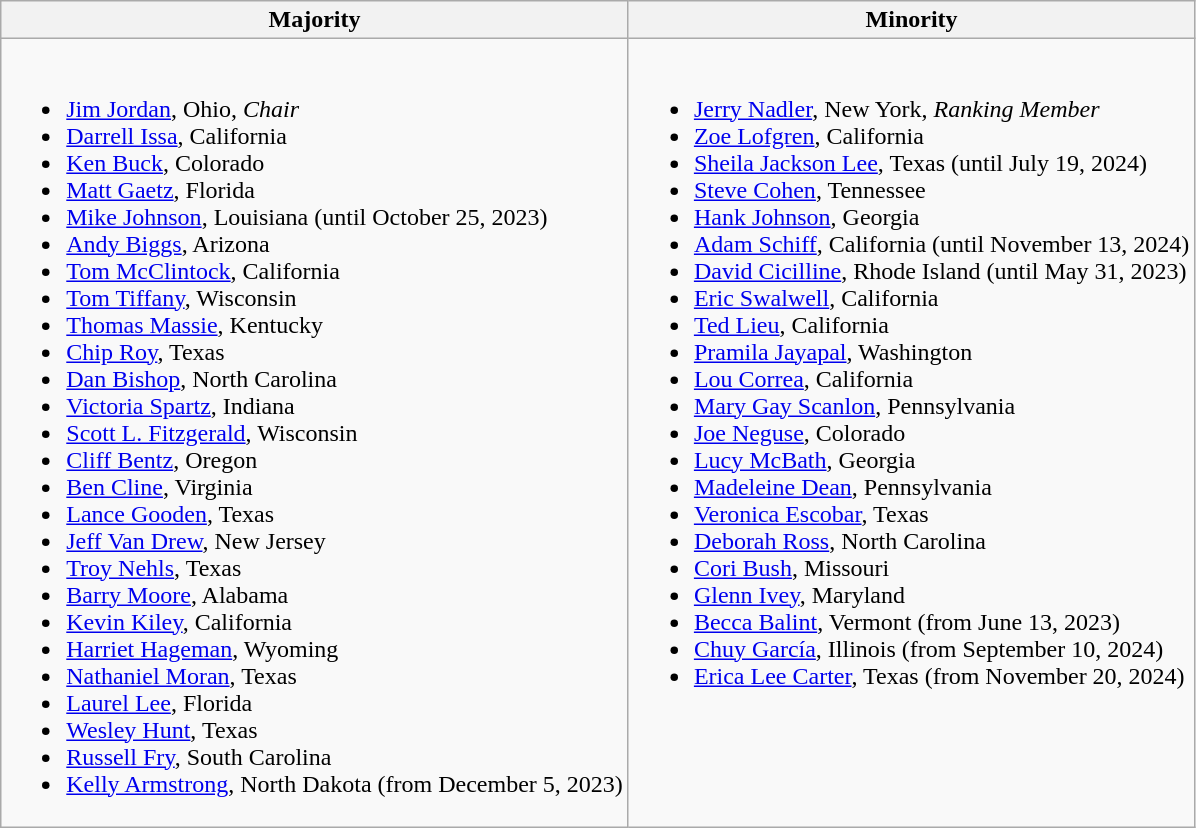<table class=wikitable>
<tr>
<th>Majority</th>
<th>Minority</th>
</tr>
<tr>
<td valign=top ><br><ul><li><a href='#'>Jim Jordan</a>, Ohio, <em>Chair</em></li><li><a href='#'>Darrell Issa</a>, California</li><li><a href='#'>Ken Buck</a>, Colorado</li><li><a href='#'>Matt Gaetz</a>, Florida</li><li><a href='#'>Mike Johnson</a>, Louisiana (until October 25, 2023)</li><li><a href='#'>Andy Biggs</a>, Arizona</li><li><a href='#'>Tom McClintock</a>, California</li><li><a href='#'>Tom Tiffany</a>, Wisconsin</li><li><a href='#'>Thomas Massie</a>, Kentucky</li><li><a href='#'>Chip Roy</a>, Texas</li><li><a href='#'>Dan Bishop</a>, North Carolina</li><li><a href='#'>Victoria Spartz</a>, Indiana</li><li><a href='#'>Scott L. Fitzgerald</a>, Wisconsin</li><li><a href='#'>Cliff Bentz</a>, Oregon</li><li><a href='#'>Ben Cline</a>, Virginia</li><li><a href='#'>Lance Gooden</a>, Texas</li><li><a href='#'>Jeff Van Drew</a>, New Jersey</li><li><a href='#'>Troy Nehls</a>, Texas</li><li><a href='#'>Barry Moore</a>, Alabama</li><li><a href='#'>Kevin Kiley</a>, California</li><li><a href='#'>Harriet Hageman</a>, Wyoming</li><li><a href='#'>Nathaniel Moran</a>, Texas</li><li><a href='#'>Laurel Lee</a>, Florida</li><li><a href='#'>Wesley Hunt</a>, Texas</li><li><a href='#'>Russell Fry</a>, South Carolina</li><li><a href='#'>Kelly Armstrong</a>, North Dakota (from December 5, 2023)</li></ul></td>
<td valign=top ><br><ul><li><a href='#'>Jerry Nadler</a>, New York, <em>Ranking Member</em></li><li><a href='#'>Zoe Lofgren</a>, California</li><li><a href='#'>Sheila Jackson Lee</a>, Texas (until July 19, 2024)</li><li><a href='#'>Steve Cohen</a>, Tennessee</li><li><a href='#'>Hank Johnson</a>, Georgia</li><li><a href='#'>Adam Schiff</a>, California (until November 13, 2024)</li><li><a href='#'>David Cicilline</a>, Rhode Island (until May 31, 2023)</li><li><a href='#'>Eric Swalwell</a>, California</li><li><a href='#'>Ted Lieu</a>, California</li><li><a href='#'>Pramila Jayapal</a>, Washington</li><li><a href='#'>Lou Correa</a>, California</li><li><a href='#'>Mary Gay Scanlon</a>, Pennsylvania</li><li><a href='#'>Joe Neguse</a>, Colorado</li><li><a href='#'>Lucy McBath</a>, Georgia</li><li><a href='#'>Madeleine Dean</a>, Pennsylvania</li><li><a href='#'>Veronica Escobar</a>, Texas</li><li><a href='#'>Deborah Ross</a>, North Carolina</li><li><a href='#'>Cori Bush</a>, Missouri</li><li><a href='#'>Glenn Ivey</a>, Maryland</li><li><a href='#'>Becca Balint</a>, Vermont (from June 13, 2023)</li><li><a href='#'>Chuy García</a>, Illinois (from September 10, 2024)</li><li><a href='#'>Erica Lee Carter</a>, Texas (from November 20, 2024)</li></ul></td>
</tr>
</table>
